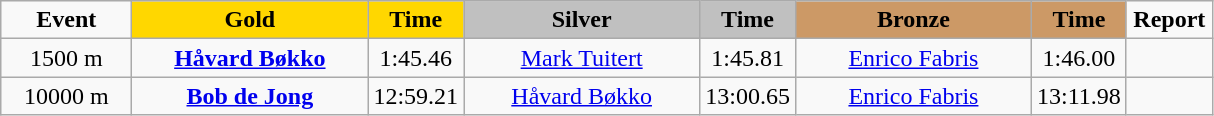<table class="wikitable">
<tr>
<td width="80" align="center"><strong>Event</strong></td>
<td width="150" bgcolor="gold" align="center"><strong>Gold</strong></td>
<td width="50" bgcolor="gold" align="center"><strong>Time</strong></td>
<td width="150" bgcolor="silver" align="center"><strong>Silver</strong></td>
<td width="50" bgcolor="silver" align="center"><strong>Time</strong></td>
<td width="150" bgcolor="#CC9966" align="center"><strong>Bronze</strong></td>
<td width="50" bgcolor="#CC9966" align="center"><strong>Time</strong></td>
<td width="50" align="center"><strong>Report</strong></td>
</tr>
<tr>
<td align="center">1500 m</td>
<td align="center"><strong><a href='#'>Håvard Bøkko</a></strong><br><small></small></td>
<td align="center">1:45.46</td>
<td align="center"><a href='#'>Mark Tuitert</a><br><small></small></td>
<td align="center">1:45.81</td>
<td align="center"><a href='#'>Enrico Fabris</a><br><small></small></td>
<td align="center">1:46.00</td>
<td align="center"></td>
</tr>
<tr>
<td align="center">10000 m</td>
<td align="center"><strong><a href='#'>Bob de Jong</a></strong><br><small></small></td>
<td align="center">12:59.21</td>
<td align="center"><a href='#'>Håvard Bøkko</a><br><small></small></td>
<td align="center">13:00.65</td>
<td align="center"><a href='#'>Enrico Fabris</a><br><small></small></td>
<td align="center">13:11.98</td>
<td align="center"></td>
</tr>
</table>
